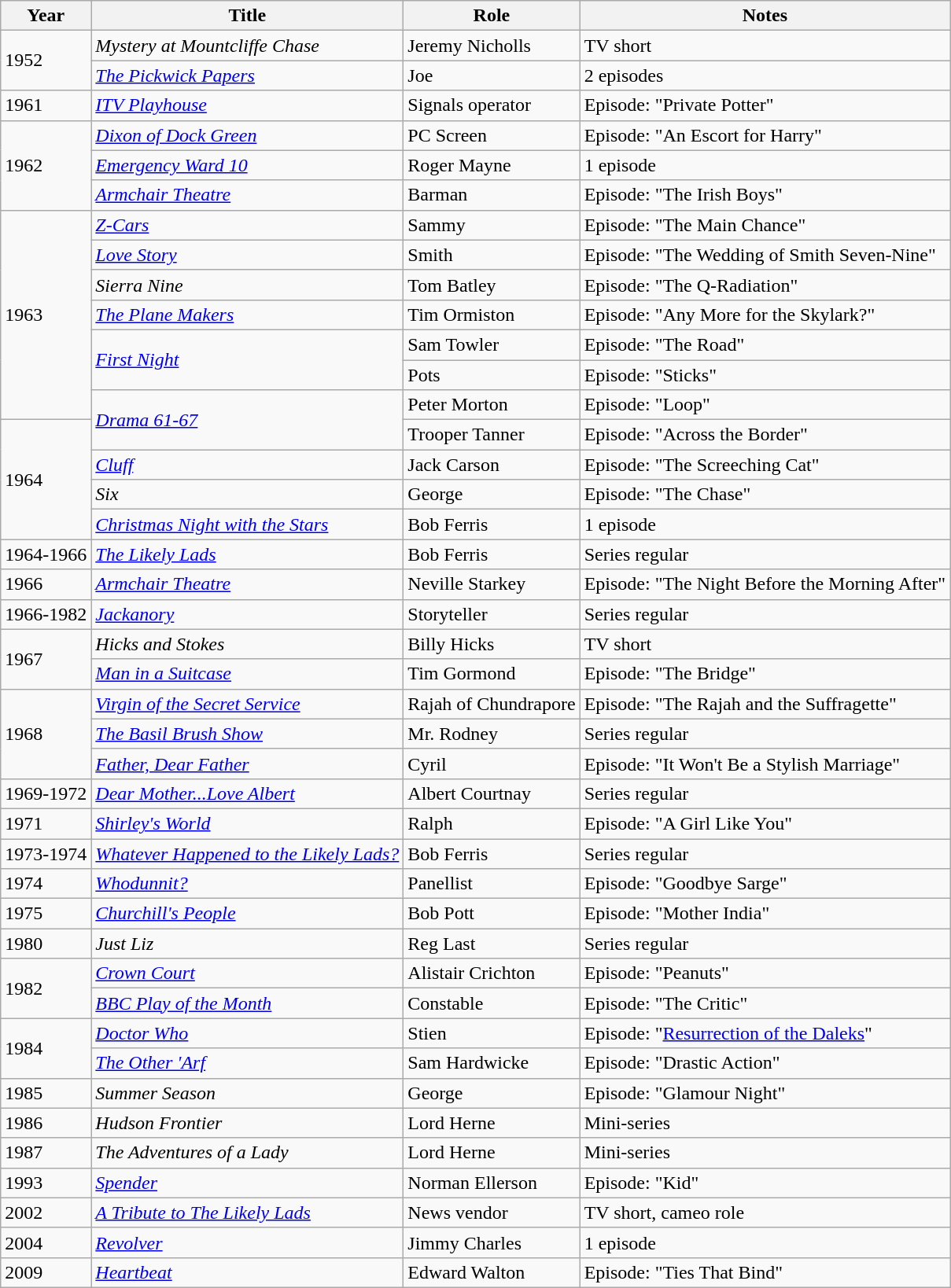<table class="wikitable">
<tr>
<th>Year</th>
<th>Title</th>
<th>Role</th>
<th>Notes</th>
</tr>
<tr>
<td rowspan="2">1952</td>
<td><em>Mystery at Mountcliffe Chase</em></td>
<td>Jeremy Nicholls</td>
<td>TV short</td>
</tr>
<tr>
<td><em><a href='#'>The Pickwick Papers</a></em></td>
<td>Joe</td>
<td>2 episodes</td>
</tr>
<tr>
<td>1961</td>
<td><em><a href='#'>ITV Playhouse</a></em></td>
<td>Signals operator</td>
<td>Episode: "Private Potter"</td>
</tr>
<tr>
<td rowspan="3">1962</td>
<td><em><a href='#'>Dixon of Dock Green</a></em></td>
<td>PC Screen</td>
<td>Episode: "An Escort for Harry"</td>
</tr>
<tr>
<td><em><a href='#'>Emergency Ward 10</a></em></td>
<td>Roger Mayne</td>
<td>1 episode</td>
</tr>
<tr>
<td><em><a href='#'>Armchair Theatre</a></em></td>
<td>Barman</td>
<td>Episode: "The Irish Boys"</td>
</tr>
<tr>
<td rowspan="7">1963</td>
<td><em><a href='#'>Z-Cars</a></em></td>
<td>Sammy</td>
<td>Episode: "The Main Chance"</td>
</tr>
<tr>
<td><em><a href='#'>Love Story</a></em></td>
<td>Smith</td>
<td>Episode: "The Wedding of Smith Seven-Nine"</td>
</tr>
<tr>
<td><em>Sierra Nine</em></td>
<td>Tom Batley</td>
<td>Episode: "The Q-Radiation"</td>
</tr>
<tr>
<td><em><a href='#'>The Plane Makers</a></em></td>
<td>Tim Ormiston</td>
<td>Episode: "Any More for the Skylark?"</td>
</tr>
<tr>
<td rowspan="2"><em><a href='#'>First Night</a></em></td>
<td>Sam Towler</td>
<td>Episode: "The Road"</td>
</tr>
<tr>
<td>Pots</td>
<td>Episode: "Sticks"</td>
</tr>
<tr>
<td rowspan="2"><em><a href='#'>Drama 61-67</a></em></td>
<td>Peter Morton</td>
<td>Episode: "Loop"</td>
</tr>
<tr>
<td rowspan="4">1964</td>
<td>Trooper Tanner</td>
<td>Episode: "Across the Border"</td>
</tr>
<tr>
<td><em><a href='#'>Cluff</a></em></td>
<td>Jack Carson</td>
<td>Episode: "The Screeching Cat"</td>
</tr>
<tr>
<td><em>Six</em></td>
<td>George</td>
<td>Episode: "The Chase"</td>
</tr>
<tr>
<td><em><a href='#'>Christmas Night with the Stars</a></em></td>
<td>Bob Ferris</td>
<td>1 episode</td>
</tr>
<tr>
<td>1964-1966</td>
<td><em><a href='#'>The Likely Lads</a></em></td>
<td>Bob Ferris</td>
<td>Series regular</td>
</tr>
<tr>
<td>1966</td>
<td><em><a href='#'>Armchair Theatre</a></em></td>
<td>Neville Starkey</td>
<td>Episode: "The Night Before the Morning After"</td>
</tr>
<tr>
<td>1966-1982</td>
<td><em><a href='#'>Jackanory</a></em></td>
<td>Storyteller</td>
<td>Series regular</td>
</tr>
<tr>
<td rowspan="2">1967</td>
<td><em>Hicks and Stokes</em></td>
<td>Billy Hicks</td>
<td>TV short</td>
</tr>
<tr>
<td><em><a href='#'>Man in a Suitcase</a></em></td>
<td>Tim Gormond</td>
<td>Episode: "The Bridge"</td>
</tr>
<tr>
<td rowspan="3">1968</td>
<td><em><a href='#'>Virgin of the Secret Service</a></em></td>
<td>Rajah of Chundrapore</td>
<td>Episode: "The Rajah and the Suffragette"</td>
</tr>
<tr>
<td><em><a href='#'>The Basil Brush Show</a></em></td>
<td>Mr. Rodney</td>
<td>Series regular</td>
</tr>
<tr>
<td><em><a href='#'>Father, Dear Father</a></em></td>
<td>Cyril</td>
<td>Episode: "It Won't Be a Stylish Marriage"</td>
</tr>
<tr>
<td>1969-1972</td>
<td><em><a href='#'>Dear Mother...Love Albert</a></em></td>
<td>Albert Courtnay</td>
<td>Series regular</td>
</tr>
<tr>
<td>1971</td>
<td><em><a href='#'>Shirley's World</a></em></td>
<td>Ralph</td>
<td>Episode: "A Girl Like You"</td>
</tr>
<tr>
<td>1973-1974</td>
<td><em><a href='#'>Whatever Happened to the Likely Lads?</a></em></td>
<td>Bob Ferris</td>
<td>Series regular</td>
</tr>
<tr>
<td>1974</td>
<td><em><a href='#'>Whodunnit?</a></em></td>
<td>Panellist</td>
<td>Episode: "Goodbye Sarge"</td>
</tr>
<tr>
<td>1975</td>
<td><em><a href='#'>Churchill's People</a></em></td>
<td>Bob Pott</td>
<td>Episode: "Mother India"</td>
</tr>
<tr>
<td>1980</td>
<td><em>Just Liz</em></td>
<td>Reg Last</td>
<td>Series regular</td>
</tr>
<tr>
<td rowspan="2">1982</td>
<td><em><a href='#'>Crown Court</a></em></td>
<td>Alistair Crichton</td>
<td>Episode: "Peanuts"</td>
</tr>
<tr>
<td><em><a href='#'>BBC Play of the Month</a></em></td>
<td>Constable</td>
<td>Episode: "The Critic"</td>
</tr>
<tr>
<td rowspan="2">1984</td>
<td><em><a href='#'>Doctor Who</a></em></td>
<td>Stien</td>
<td>Episode: "<a href='#'>Resurrection of the Daleks</a>"</td>
</tr>
<tr>
<td><em><a href='#'>The Other 'Arf</a></em></td>
<td>Sam Hardwicke</td>
<td>Episode: "Drastic Action"</td>
</tr>
<tr>
<td>1985</td>
<td><em>Summer Season</em></td>
<td>George</td>
<td>Episode: "Glamour Night"</td>
</tr>
<tr>
<td>1986</td>
<td><em>Hudson Frontier</em></td>
<td>Lord Herne</td>
<td>Mini-series</td>
</tr>
<tr>
<td>1987</td>
<td><em>The Adventures of a Lady</em></td>
<td>Lord Herne</td>
<td>Mini-series</td>
</tr>
<tr>
<td>1993</td>
<td><em><a href='#'>Spender</a></em></td>
<td>Norman Ellerson</td>
<td>Episode: "Kid"</td>
</tr>
<tr>
<td>2002</td>
<td><em><a href='#'>A Tribute to The Likely Lads</a></em></td>
<td>News vendor</td>
<td>TV short, cameo role</td>
</tr>
<tr>
<td>2004</td>
<td><em><a href='#'>Revolver</a></em></td>
<td>Jimmy Charles</td>
<td>1 episode</td>
</tr>
<tr>
<td>2009</td>
<td><em><a href='#'>Heartbeat</a></em></td>
<td>Edward Walton</td>
<td>Episode: "Ties That Bind"</td>
</tr>
</table>
